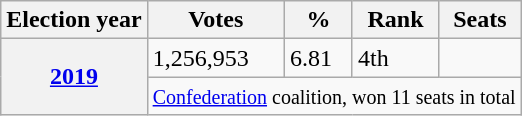<table class=wikitable>
<tr>
<th>Election year</th>
<th>Votes</th>
<th>%</th>
<th>Rank</th>
<th>Seats</th>
</tr>
<tr>
<th rowspan="2"><a href='#'>2019</a></th>
<td>1,256,953</td>
<td>6.81</td>
<td>4th</td>
<td></td>
</tr>
<tr>
<td colspan="4"><small> <a href='#'>Confederation</a> coalition, won 11 seats in total</small></td>
</tr>
</table>
